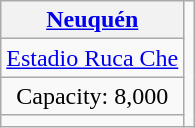<table class="wikitable" style="text-align:center">
<tr>
<th><a href='#'>Neuquén</a></th>
<td rowspan=4></td>
</tr>
<tr>
<td><a href='#'>Estadio Ruca Che</a></td>
</tr>
<tr>
<td>Capacity: 8,000</td>
</tr>
<tr>
<td></td>
</tr>
</table>
